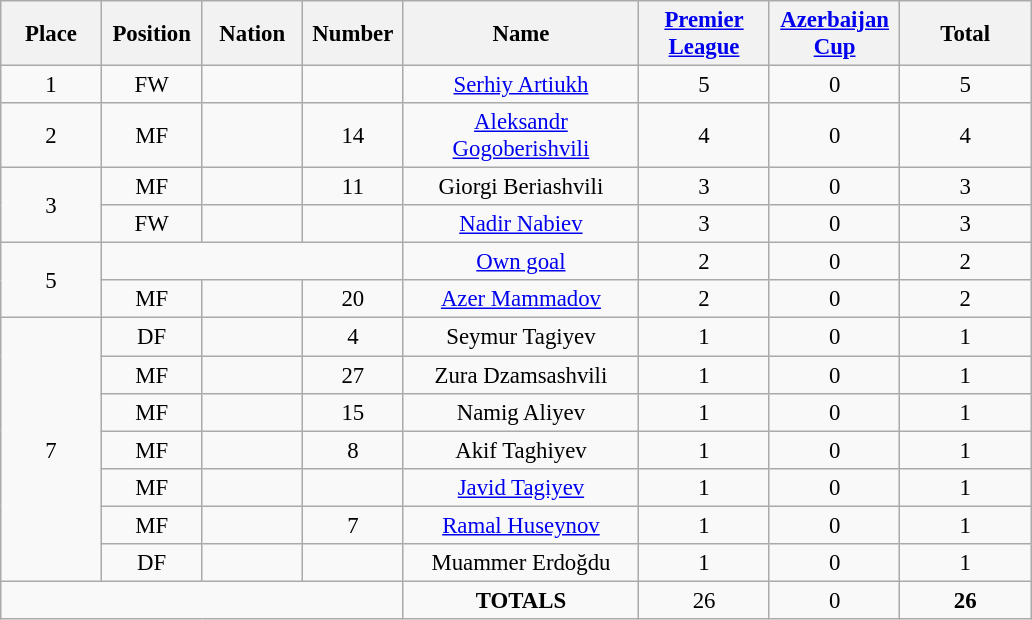<table class="wikitable" style="font-size: 95%; text-align: center;">
<tr>
<th width=60>Place</th>
<th width=60>Position</th>
<th width=60>Nation</th>
<th width=60>Number</th>
<th width=150>Name</th>
<th width=80><a href='#'>Premier League</a></th>
<th width=80><a href='#'>Azerbaijan Cup</a></th>
<th width=80>Total</th>
</tr>
<tr>
<td>1</td>
<td>FW</td>
<td></td>
<td></td>
<td><a href='#'>Serhiy Artiukh</a></td>
<td>5</td>
<td>0</td>
<td>5</td>
</tr>
<tr>
<td>2</td>
<td>MF</td>
<td></td>
<td>14</td>
<td><a href='#'>Aleksandr Gogoberishvili</a></td>
<td>4</td>
<td>0</td>
<td>4</td>
</tr>
<tr>
<td rowspan="2">3</td>
<td>MF</td>
<td></td>
<td>11</td>
<td>Giorgi Beriashvili</td>
<td>3</td>
<td>0</td>
<td>3</td>
</tr>
<tr>
<td>FW</td>
<td></td>
<td></td>
<td><a href='#'>Nadir Nabiev</a></td>
<td>3</td>
<td>0</td>
<td>3</td>
</tr>
<tr>
<td rowspan="2">5</td>
<td colspan="3"></td>
<td><a href='#'>Own goal</a></td>
<td>2</td>
<td>0</td>
<td>2</td>
</tr>
<tr>
<td>MF</td>
<td></td>
<td>20</td>
<td><a href='#'>Azer Mammadov</a></td>
<td>2</td>
<td>0</td>
<td>2</td>
</tr>
<tr>
<td rowspan="7">7</td>
<td>DF</td>
<td></td>
<td>4</td>
<td>Seymur Tagiyev</td>
<td>1</td>
<td>0</td>
<td>1</td>
</tr>
<tr>
<td>MF</td>
<td></td>
<td>27</td>
<td>Zura Dzamsashvili</td>
<td>1</td>
<td>0</td>
<td>1</td>
</tr>
<tr>
<td>MF</td>
<td></td>
<td>15</td>
<td>Namig Aliyev</td>
<td>1</td>
<td>0</td>
<td>1</td>
</tr>
<tr>
<td>MF</td>
<td></td>
<td>8</td>
<td>Akif Taghiyev</td>
<td>1</td>
<td>0</td>
<td>1</td>
</tr>
<tr>
<td>MF</td>
<td></td>
<td></td>
<td><a href='#'>Javid Tagiyev</a></td>
<td>1</td>
<td>0</td>
<td>1</td>
</tr>
<tr>
<td>MF</td>
<td></td>
<td>7</td>
<td><a href='#'>Ramal Huseynov</a></td>
<td>1</td>
<td>0</td>
<td>1</td>
</tr>
<tr>
<td>DF</td>
<td></td>
<td></td>
<td>Muammer Erdoğdu</td>
<td>1</td>
<td>0</td>
<td>1</td>
</tr>
<tr>
<td colspan="4"></td>
<td><strong>TOTALS</strong></td>
<td>26</td>
<td>0</td>
<td><strong>26</strong></td>
</tr>
</table>
